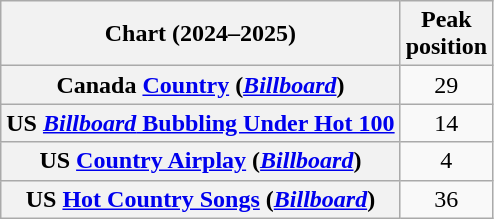<table class="wikitable sortable plainrowheaders" style="text-align:center">
<tr>
<th scope="col">Chart (2024–2025)</th>
<th scope="col">Peak<br>position</th>
</tr>
<tr>
<th scope="row">Canada <a href='#'>Country</a> (<em><a href='#'>Billboard</a></em>)</th>
<td>29</td>
</tr>
<tr>
<th scope="row">US <a href='#'><em>Billboard</em> Bubbling Under Hot 100</a></th>
<td>14</td>
</tr>
<tr>
<th scope="row">US <a href='#'>Country Airplay</a> (<em><a href='#'>Billboard</a></em>)</th>
<td>4</td>
</tr>
<tr>
<th scope="row">US <a href='#'>Hot Country Songs</a> (<em><a href='#'>Billboard</a></em>)</th>
<td>36</td>
</tr>
</table>
